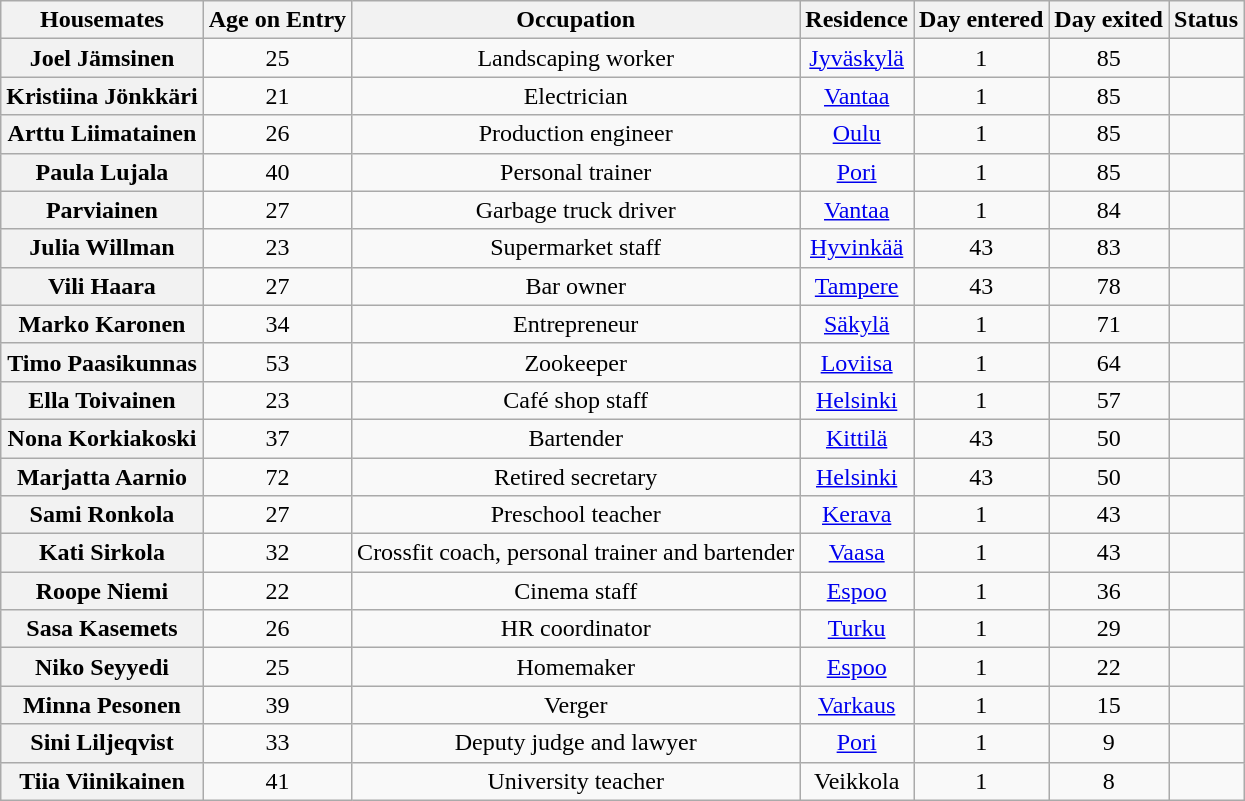<table class="wikitable" style="text-align:center;">
<tr>
<th>Housemates</th>
<th>Age on Entry</th>
<th>Occupation</th>
<th>Residence</th>
<th>Day entered</th>
<th>Day exited</th>
<th>Status</th>
</tr>
<tr>
<th>Joel Jämsinen</th>
<td>25</td>
<td>Landscaping worker</td>
<td><a href='#'>Jyväskylä</a></td>
<td>1</td>
<td>85</td>
<td></td>
</tr>
<tr>
<th>Kristiina Jönkkäri</th>
<td>21</td>
<td>Electrician</td>
<td><a href='#'>Vantaa</a></td>
<td>1</td>
<td>85</td>
<td></td>
</tr>
<tr>
<th>Arttu Liimatainen</th>
<td>26</td>
<td>Production engineer</td>
<td><a href='#'>Oulu</a></td>
<td>1</td>
<td>85</td>
<td></td>
</tr>
<tr>
<th>Paula Lujala</th>
<td>40</td>
<td>Personal trainer</td>
<td><a href='#'>Pori</a></td>
<td>1</td>
<td>85</td>
<td></td>
</tr>
<tr>
<th> Parviainen</th>
<td>27</td>
<td>Garbage truck driver</td>
<td><a href='#'>Vantaa</a></td>
<td>1</td>
<td>84</td>
<td></td>
</tr>
<tr>
<th>Julia Willman</th>
<td>23</td>
<td>Supermarket staff</td>
<td><a href='#'>Hyvinkää</a></td>
<td>43</td>
<td>83</td>
<td></td>
</tr>
<tr>
<th>Vili Haara</th>
<td>27</td>
<td>Bar owner</td>
<td><a href='#'>Tampere</a></td>
<td>43</td>
<td>78</td>
<td></td>
</tr>
<tr>
<th>Marko Karonen</th>
<td>34</td>
<td>Entrepreneur</td>
<td><a href='#'>Säkylä</a></td>
<td>1</td>
<td>71</td>
<td></td>
</tr>
<tr>
<th>Timo Paasikunnas</th>
<td>53</td>
<td>Zookeeper</td>
<td><a href='#'>Loviisa</a></td>
<td>1</td>
<td>64</td>
<td></td>
</tr>
<tr>
<th>Ella Toivainen</th>
<td>23</td>
<td>Café shop staff</td>
<td><a href='#'>Helsinki</a></td>
<td>1</td>
<td>57</td>
<td></td>
</tr>
<tr>
<th>Nona Korkiakoski</th>
<td>37</td>
<td>Bartender</td>
<td><a href='#'>Kittilä</a></td>
<td>43</td>
<td>50</td>
<td></td>
</tr>
<tr>
<th>Marjatta Aarnio</th>
<td>72</td>
<td>Retired secretary</td>
<td><a href='#'>Helsinki</a></td>
<td>43</td>
<td>50</td>
<td></td>
</tr>
<tr>
<th>Sami Ronkola</th>
<td>27</td>
<td>Preschool teacher</td>
<td><a href='#'>Kerava</a></td>
<td>1</td>
<td>43</td>
<td></td>
</tr>
<tr>
<th>Kati Sirkola</th>
<td>32</td>
<td>Crossfit coach, personal trainer and bartender</td>
<td><a href='#'>Vaasa</a></td>
<td>1</td>
<td>43</td>
<td></td>
</tr>
<tr>
<th>Roope Niemi</th>
<td>22</td>
<td>Cinema staff</td>
<td><a href='#'>Espoo</a></td>
<td>1</td>
<td>36</td>
<td></td>
</tr>
<tr>
<th>Sasa Kasemets</th>
<td>26</td>
<td>HR coordinator</td>
<td><a href='#'>Turku</a></td>
<td>1</td>
<td>29</td>
<td></td>
</tr>
<tr>
<th>Niko Seyyedi</th>
<td>25</td>
<td>Homemaker</td>
<td><a href='#'>Espoo</a></td>
<td>1</td>
<td>22</td>
<td></td>
</tr>
<tr>
<th>Minna Pesonen</th>
<td>39</td>
<td>Verger</td>
<td><a href='#'>Varkaus</a></td>
<td>1</td>
<td>15</td>
<td></td>
</tr>
<tr>
<th>Sini Liljeqvist</th>
<td>33</td>
<td>Deputy judge and lawyer</td>
<td><a href='#'>Pori</a></td>
<td>1</td>
<td>9</td>
<td></td>
</tr>
<tr>
<th>Tiia Viinikainen</th>
<td>41</td>
<td>University teacher</td>
<td>Veikkola</td>
<td>1</td>
<td>8</td>
<td></td>
</tr>
</table>
